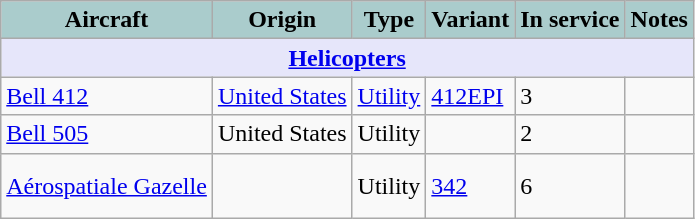<table class="wikitable">
<tr>
<th style="text-align:center; background:#acc;">Aircraft</th>
<th style="text-align: center; background:#acc;">Origin</th>
<th style="text-align:l center; background:#acc;">Type</th>
<th style="text-align:left; background:#acc;">Variant</th>
<th style="text-align:center; background:#acc;">In service</th>
<th style="text-align: center; background:#acc;">Notes</th>
</tr>
<tr>
<th colspan="6" style="align: center; background: lavender;"><a href='#'>Helicopters</a></th>
</tr>
<tr>
<td><a href='#'>Bell 412</a></td>
<td><a href='#'>United States</a></td>
<td><a href='#'>Utility</a></td>
<td><a href='#'>412EPI</a></td>
<td>3</td>
<td></td>
</tr>
<tr>
<td><a href='#'>Bell 505</a></td>
<td>United States</td>
<td>Utility</td>
<td></td>
<td>2</td>
<td></td>
</tr>
<tr>
<td><a href='#'>Aérospatiale Gazelle</a></td>
<td><br><br></td>
<td>Utility</td>
<td><a href='#'>342</a></td>
<td>6</td>
<td></td>
</tr>
</table>
